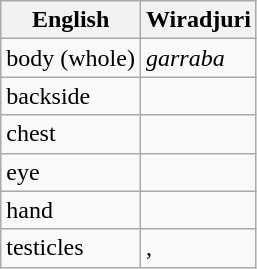<table class="wikitable">
<tr>
<th>English</th>
<th>Wiradjuri</th>
</tr>
<tr>
<td>body (whole)</td>
<td><em>garraba</em></td>
</tr>
<tr>
<td>backside</td>
<td></td>
</tr>
<tr>
<td>chest</td>
<td></td>
</tr>
<tr>
<td>eye</td>
<td></td>
</tr>
<tr>
<td>hand</td>
<td></td>
</tr>
<tr>
<td>testicles</td>
<td>, </td>
</tr>
</table>
